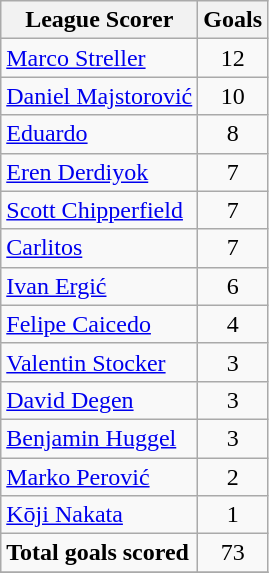<table class="wikitable">
<tr>
<th>League Scorer</th>
<th>Goals</th>
</tr>
<tr>
<td> <a href='#'>Marco Streller</a></td>
<td style="text-align:center;">12</td>
</tr>
<tr>
<td> <a href='#'>Daniel Majstorović</a></td>
<td style="text-align:center;">10</td>
</tr>
<tr>
<td> <a href='#'>Eduardo</a></td>
<td style="text-align:center;">8</td>
</tr>
<tr>
<td> <a href='#'>Eren Derdiyok</a></td>
<td style="text-align:center;">7</td>
</tr>
<tr>
<td> <a href='#'>Scott Chipperfield</a></td>
<td style="text-align:center;">7</td>
</tr>
<tr>
<td> <a href='#'>Carlitos</a></td>
<td style="text-align:center;">7</td>
</tr>
<tr>
<td> <a href='#'>Ivan Ergić</a></td>
<td style="text-align:center;">6</td>
</tr>
<tr>
<td> <a href='#'>Felipe Caicedo</a></td>
<td style="text-align:center;">4</td>
</tr>
<tr>
<td> <a href='#'>Valentin Stocker</a></td>
<td style="text-align:center;">3</td>
</tr>
<tr>
<td> <a href='#'>David Degen</a></td>
<td style="text-align:center;">3</td>
</tr>
<tr>
<td> <a href='#'>Benjamin Huggel</a></td>
<td style="text-align:center;">3</td>
</tr>
<tr>
<td> <a href='#'>Marko Perović</a></td>
<td style="text-align:center;">2</td>
</tr>
<tr>
<td> <a href='#'>Kōji Nakata</a></td>
<td style="text-align:center;">1</td>
</tr>
<tr>
<td><strong>Total goals scored</strong></td>
<td style="text-align:center;">73</td>
</tr>
<tr>
</tr>
</table>
